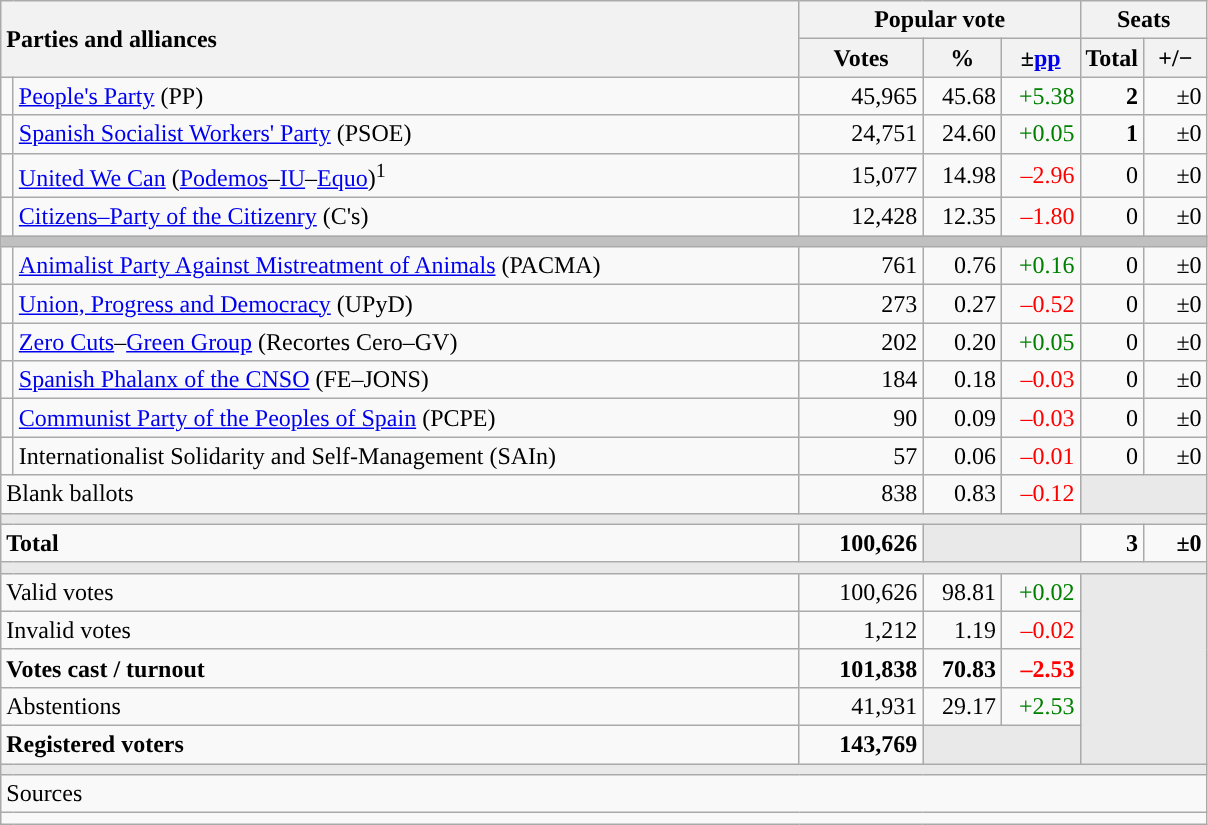<table class="wikitable" style="text-align:right;">
<tr>
<th style="text-align:left;" rowspan="2" colspan="2" width="525">Parties and alliances</th>
<th colspan="3">Popular vote</th>
<th colspan="2">Seats</th>
</tr>
<tr>
<th width="75">Votes</th>
<th width="45">%</th>
<th width="45">±<a href='#'>pp</a></th>
<th width="35">Total</th>
<th width="35">+/−</th>
</tr>
<tr>
<td width="1" style="color:inherit;background:"></td>
<td align="left"><a href='#'>People's Party</a> (PP)</td>
<td>45,965</td>
<td>45.68</td>
<td style="color:green;">+5.38</td>
<td><strong>2</strong></td>
<td>±0</td>
</tr>
<tr>
<td style="color:inherit;background:"></td>
<td align="left"><a href='#'>Spanish Socialist Workers' Party</a> (PSOE)</td>
<td>24,751</td>
<td>24.60</td>
<td style="color:green;">+0.05</td>
<td><strong>1</strong></td>
<td>±0</td>
</tr>
<tr>
<td style="color:inherit;background:"></td>
<td align="left"><a href='#'>United We Can</a> (<a href='#'>Podemos</a>–<a href='#'>IU</a>–<a href='#'>Equo</a>)<sup>1</sup></td>
<td>15,077</td>
<td>14.98</td>
<td style="color:red;">–2.96</td>
<td>0</td>
<td>±0</td>
</tr>
<tr>
<td style="color:inherit;background:"></td>
<td align="left"><a href='#'>Citizens–Party of the Citizenry</a> (C's)</td>
<td>12,428</td>
<td>12.35</td>
<td style="color:red;">–1.80</td>
<td>0</td>
<td>±0</td>
</tr>
<tr>
<td colspan="7" bgcolor="#C0C0C0"></td>
</tr>
<tr>
<td style="color:inherit;background:"></td>
<td align="left"><a href='#'>Animalist Party Against Mistreatment of Animals</a> (PACMA)</td>
<td>761</td>
<td>0.76</td>
<td style="color:green;">+0.16</td>
<td>0</td>
<td>±0</td>
</tr>
<tr>
<td style="color:inherit;background:"></td>
<td align="left"><a href='#'>Union, Progress and Democracy</a> (UPyD)</td>
<td>273</td>
<td>0.27</td>
<td style="color:red;">–0.52</td>
<td>0</td>
<td>±0</td>
</tr>
<tr>
<td style="color:inherit;background:"></td>
<td align="left"><a href='#'>Zero Cuts</a>–<a href='#'>Green Group</a> (Recortes Cero–GV)</td>
<td>202</td>
<td>0.20</td>
<td style="color:green;">+0.05</td>
<td>0</td>
<td>±0</td>
</tr>
<tr>
<td style="color:inherit;background:"></td>
<td align="left"><a href='#'>Spanish Phalanx of the CNSO</a> (FE–JONS)</td>
<td>184</td>
<td>0.18</td>
<td style="color:red;">–0.03</td>
<td>0</td>
<td>±0</td>
</tr>
<tr>
<td style="color:inherit;background:"></td>
<td align="left"><a href='#'>Communist Party of the Peoples of Spain</a> (PCPE)</td>
<td>90</td>
<td>0.09</td>
<td style="color:red;">–0.03</td>
<td>0</td>
<td>±0</td>
</tr>
<tr>
<td style="color:inherit;background:"></td>
<td align="left">Internationalist Solidarity and Self-Management (SAIn)</td>
<td>57</td>
<td>0.06</td>
<td style="color:red;">–0.01</td>
<td>0</td>
<td>±0</td>
</tr>
<tr>
<td align="left" colspan="2">Blank ballots</td>
<td>838</td>
<td>0.83</td>
<td style="color:red;">–0.12</td>
<td bgcolor="#E9E9E9" colspan="2"></td>
</tr>
<tr>
<td colspan="7" bgcolor="#E9E9E9"></td>
</tr>
<tr style="font-weight:bold;">
<td align="left" colspan="2">Total</td>
<td>100,626</td>
<td bgcolor="#E9E9E9" colspan="2"></td>
<td>3</td>
<td>±0</td>
</tr>
<tr>
<td colspan="7" bgcolor="#E9E9E9"></td>
</tr>
<tr>
<td align="left" colspan="2">Valid votes</td>
<td>100,626</td>
<td>98.81</td>
<td style="color:green;">+0.02</td>
<td bgcolor="#E9E9E9" colspan="2" rowspan="5"></td>
</tr>
<tr>
<td align="left" colspan="2">Invalid votes</td>
<td>1,212</td>
<td>1.19</td>
<td style="color:red;">–0.02</td>
</tr>
<tr style="font-weight:bold;">
<td align="left" colspan="2">Votes cast / turnout</td>
<td>101,838</td>
<td>70.83</td>
<td style="color:red;">–2.53</td>
</tr>
<tr>
<td align="left" colspan="2">Abstentions</td>
<td>41,931</td>
<td>29.17</td>
<td style="color:green;">+2.53</td>
</tr>
<tr style="font-weight:bold;">
<td align="left" colspan="2">Registered voters</td>
<td>143,769</td>
<td bgcolor="#E9E9E9" colspan="2"></td>
</tr>
<tr>
<td colspan="7" bgcolor="#E9E9E9"></td>
</tr>
<tr>
<td align="left" colspan="7">Sources</td>
</tr>
<tr>
<td colspan="7" style="text-align:left; max-width:790px;"></td>
</tr>
</table>
